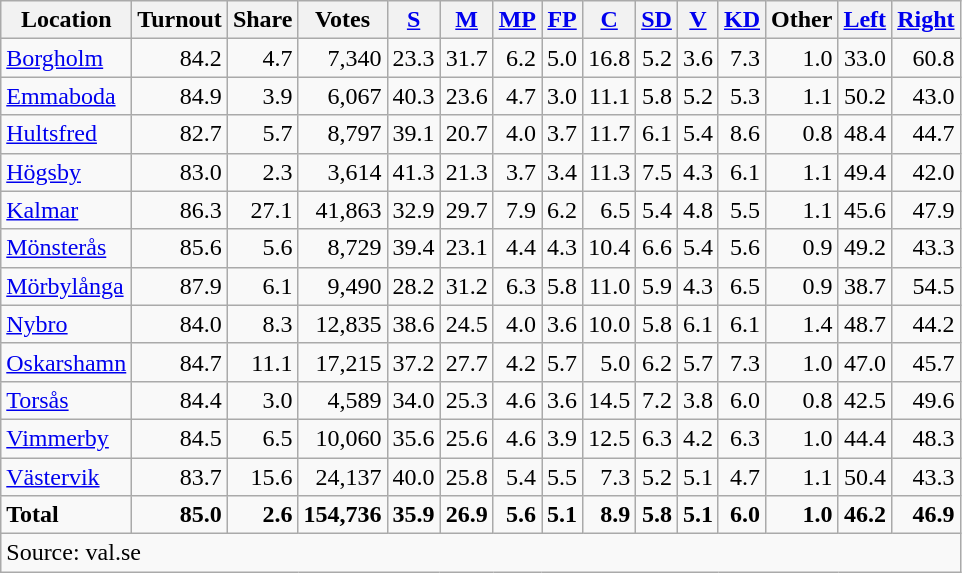<table class="wikitable sortable" style=text-align:right>
<tr>
<th>Location</th>
<th>Turnout</th>
<th>Share</th>
<th>Votes</th>
<th><a href='#'>S</a></th>
<th><a href='#'>M</a></th>
<th><a href='#'>MP</a></th>
<th><a href='#'>FP</a></th>
<th><a href='#'>C</a></th>
<th><a href='#'>SD</a></th>
<th><a href='#'>V</a></th>
<th><a href='#'>KD</a></th>
<th>Other</th>
<th><a href='#'>Left</a></th>
<th><a href='#'>Right</a></th>
</tr>
<tr>
<td align=left><a href='#'>Borgholm</a></td>
<td>84.2</td>
<td>4.7</td>
<td>7,340</td>
<td>23.3</td>
<td>31.7</td>
<td>6.2</td>
<td>5.0</td>
<td>16.8</td>
<td>5.2</td>
<td>3.6</td>
<td>7.3</td>
<td>1.0</td>
<td>33.0</td>
<td>60.8</td>
</tr>
<tr>
<td align=left><a href='#'>Emmaboda</a></td>
<td>84.9</td>
<td>3.9</td>
<td>6,067</td>
<td>40.3</td>
<td>23.6</td>
<td>4.7</td>
<td>3.0</td>
<td>11.1</td>
<td>5.8</td>
<td>5.2</td>
<td>5.3</td>
<td>1.1</td>
<td>50.2</td>
<td>43.0</td>
</tr>
<tr>
<td align=left><a href='#'>Hultsfred</a></td>
<td>82.7</td>
<td>5.7</td>
<td>8,797</td>
<td>39.1</td>
<td>20.7</td>
<td>4.0</td>
<td>3.7</td>
<td>11.7</td>
<td>6.1</td>
<td>5.4</td>
<td>8.6</td>
<td>0.8</td>
<td>48.4</td>
<td>44.7</td>
</tr>
<tr>
<td align=left><a href='#'>Högsby</a></td>
<td>83.0</td>
<td>2.3</td>
<td>3,614</td>
<td>41.3</td>
<td>21.3</td>
<td>3.7</td>
<td>3.4</td>
<td>11.3</td>
<td>7.5</td>
<td>4.3</td>
<td>6.1</td>
<td>1.1</td>
<td>49.4</td>
<td>42.0</td>
</tr>
<tr>
<td align=left><a href='#'>Kalmar</a></td>
<td>86.3</td>
<td>27.1</td>
<td>41,863</td>
<td>32.9</td>
<td>29.7</td>
<td>7.9</td>
<td>6.2</td>
<td>6.5</td>
<td>5.4</td>
<td>4.8</td>
<td>5.5</td>
<td>1.1</td>
<td>45.6</td>
<td>47.9</td>
</tr>
<tr>
<td align=left><a href='#'>Mönsterås</a></td>
<td>85.6</td>
<td>5.6</td>
<td>8,729</td>
<td>39.4</td>
<td>23.1</td>
<td>4.4</td>
<td>4.3</td>
<td>10.4</td>
<td>6.6</td>
<td>5.4</td>
<td>5.6</td>
<td>0.9</td>
<td>49.2</td>
<td>43.3</td>
</tr>
<tr>
<td align=left><a href='#'>Mörbylånga</a></td>
<td>87.9</td>
<td>6.1</td>
<td>9,490</td>
<td>28.2</td>
<td>31.2</td>
<td>6.3</td>
<td>5.8</td>
<td>11.0</td>
<td>5.9</td>
<td>4.3</td>
<td>6.5</td>
<td>0.9</td>
<td>38.7</td>
<td>54.5</td>
</tr>
<tr>
<td align=left><a href='#'>Nybro</a></td>
<td>84.0</td>
<td>8.3</td>
<td>12,835</td>
<td>38.6</td>
<td>24.5</td>
<td>4.0</td>
<td>3.6</td>
<td>10.0</td>
<td>5.8</td>
<td>6.1</td>
<td>6.1</td>
<td>1.4</td>
<td>48.7</td>
<td>44.2</td>
</tr>
<tr>
<td align=left><a href='#'>Oskarshamn</a></td>
<td>84.7</td>
<td>11.1</td>
<td>17,215</td>
<td>37.2</td>
<td>27.7</td>
<td>4.2</td>
<td>5.7</td>
<td>5.0</td>
<td>6.2</td>
<td>5.7</td>
<td>7.3</td>
<td>1.0</td>
<td>47.0</td>
<td>45.7</td>
</tr>
<tr>
<td align=left><a href='#'>Torsås</a></td>
<td>84.4</td>
<td>3.0</td>
<td>4,589</td>
<td>34.0</td>
<td>25.3</td>
<td>4.6</td>
<td>3.6</td>
<td>14.5</td>
<td>7.2</td>
<td>3.8</td>
<td>6.0</td>
<td>0.8</td>
<td>42.5</td>
<td>49.6</td>
</tr>
<tr>
<td align=left><a href='#'>Vimmerby</a></td>
<td>84.5</td>
<td>6.5</td>
<td>10,060</td>
<td>35.6</td>
<td>25.6</td>
<td>4.6</td>
<td>3.9</td>
<td>12.5</td>
<td>6.3</td>
<td>4.2</td>
<td>6.3</td>
<td>1.0</td>
<td>44.4</td>
<td>48.3</td>
</tr>
<tr>
<td align=left><a href='#'>Västervik</a></td>
<td>83.7</td>
<td>15.6</td>
<td>24,137</td>
<td>40.0</td>
<td>25.8</td>
<td>5.4</td>
<td>5.5</td>
<td>7.3</td>
<td>5.2</td>
<td>5.1</td>
<td>4.7</td>
<td>1.1</td>
<td>50.4</td>
<td>43.3</td>
</tr>
<tr>
<td align=left><strong>Total</strong></td>
<td><strong>85.0</strong></td>
<td><strong>2.6</strong></td>
<td><strong>154,736</strong></td>
<td><strong>35.9</strong></td>
<td><strong>26.9</strong></td>
<td><strong>5.6</strong></td>
<td><strong>5.1</strong></td>
<td><strong>8.9</strong></td>
<td><strong>5.8</strong></td>
<td><strong>5.1</strong></td>
<td><strong>6.0</strong></td>
<td><strong>1.0</strong></td>
<td><strong>46.2</strong></td>
<td><strong>46.9</strong></td>
</tr>
<tr>
<td align=left colspan=15>Source: val.se </td>
</tr>
</table>
